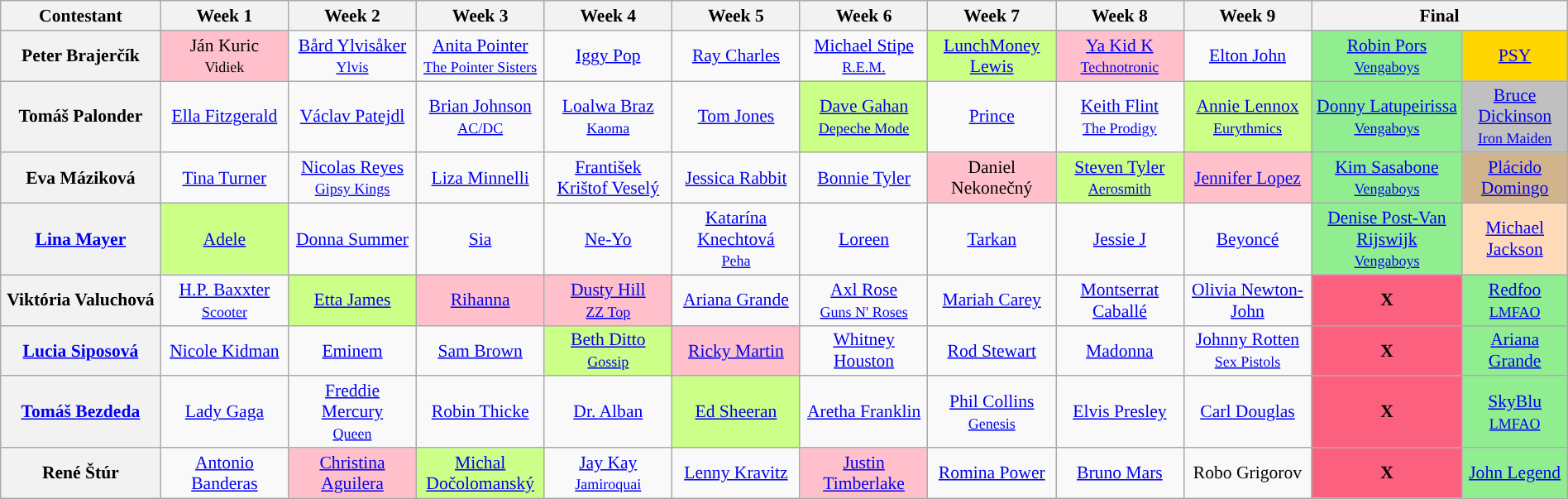<table class="wikitable" style="font-size:90%; text-align:center; margin-left: auto; margin-right: auto">
<tr>
<th style="width: 10%;">Contestant</th>
<th style="width: 8%;">Week 1</th>
<th style="width: 8%;">Week 2</th>
<th style="width: 8%;">Week 3</th>
<th style="width: 8%;">Week 4</th>
<th style="width: 8%;">Week 5</th>
<th style="width: 8%;">Week 6</th>
<th style="width: 8%;">Week 7</th>
<th style="width: 8%;">Week 8</th>
<th style="width: 8%;">Week 9</th>
<th colspan="2" style="width: 16%;">Final</th>
</tr>
<tr>
<th>Peter Brajerčík</th>
<td style="background:pink">Ján Kuric <br><small>Vidiek</small></td>
<td><a href='#'>Bård Ylvisåker</a> <br><small><a href='#'>Ylvis</a></small></td>
<td><a href='#'>Anita Pointer</a> <br><small><a href='#'>The Pointer Sisters</a></small></td>
<td><a href='#'>Iggy Pop</a></td>
<td><a href='#'>Ray Charles</a></td>
<td><a href='#'>Michael Stipe</a> <br><small><a href='#'>R.E.M.</a></small></td>
<td style="background:#ccff88"><a href='#'>LunchMoney Lewis</a></td>
<td style="background:pink"><a href='#'>Ya Kid K</a> <br><small><a href='#'>Technotronic</a></small></td>
<td><a href='#'>Elton John</a></td>
<td style="background:lightgreen"><a href='#'>Robin Pors</a> <br><small><a href='#'>Vengaboys</a></small></td>
<td style="background:gold;"><a href='#'>PSY</a></td>
</tr>
<tr>
<th>Tomáš Palonder</th>
<td><a href='#'>Ella Fitzgerald</a></td>
<td><a href='#'>Václav Patejdl</a></td>
<td><a href='#'>Brian Johnson</a> <br><small><a href='#'>AC/DC</a></small></td>
<td><a href='#'>Loalwa Braz</a> <br><small><a href='#'>Kaoma</a></small></td>
<td><a href='#'>Tom Jones</a></td>
<td style="background:#ccff88"><a href='#'>Dave Gahan</a> <br><small><a href='#'>Depeche Mode</a></small></td>
<td><a href='#'>Prince</a></td>
<td><a href='#'>Keith Flint</a> <br><small><a href='#'>The Prodigy</a></small></td>
<td style="background:#ccff88"><a href='#'>Annie Lennox</a> <br><small><a href='#'>Eurythmics</a></small></td>
<td style="background:lightgreen"><a href='#'>Donny Latupeirissa</a> <br><small><a href='#'>Vengaboys</a></small></td>
<td style="background:silver;"><a href='#'>Bruce Dickinson</a> <br><small><a href='#'>Iron Maiden</a></small></td>
</tr>
<tr>
<th>Eva Máziková</th>
<td><a href='#'>Tina Turner</a></td>
<td><a href='#'>Nicolas Reyes</a> <br><small><a href='#'>Gipsy Kings</a></small></td>
<td><a href='#'>Liza Minnelli</a></td>
<td><a href='#'>František Krištof Veselý</a></td>
<td><a href='#'>Jessica Rabbit</a></td>
<td><a href='#'>Bonnie Tyler</a></td>
<td style="background:pink">Daniel Nekonečný</td>
<td style="background:#ccff88"><a href='#'>Steven Tyler</a> <br><small><a href='#'>Aerosmith</a></small></td>
<td style="background:pink"><a href='#'>Jennifer Lopez</a></td>
<td style="background:lightgreen"><a href='#'>Kim Sasabone</a> <br><small><a href='#'>Vengaboys</a></small></td>
<td style="background:tan"><a href='#'>Plácido Domingo</a></td>
</tr>
<tr>
<th><a href='#'>Lina Mayer</a></th>
<td style="background:#ccff88"><a href='#'>Adele</a></td>
<td><a href='#'>Donna Summer</a></td>
<td><a href='#'>Sia</a></td>
<td><a href='#'>Ne-Yo</a></td>
<td><a href='#'>Katarína Knechtová</a> <br><small><a href='#'>Peha</a></small></td>
<td><a href='#'>Loreen</a></td>
<td><a href='#'>Tarkan</a></td>
<td><a href='#'>Jessie J</a></td>
<td><a href='#'>Beyoncé</a></td>
<td style="background:lightgreen"><a href='#'>Denise Post-Van Rijswijk</a> <br><small><a href='#'>Vengaboys</a></small></td>
<td style="background:peachpuff"><a href='#'>Michael Jackson</a></td>
</tr>
<tr>
<th>Viktória Valuchová</th>
<td><a href='#'>H.P. Baxxter</a> <br><small><a href='#'>Scooter</a></small></td>
<td style="background:#ccff88"><a href='#'>Etta James</a></td>
<td style="background:pink"><a href='#'>Rihanna</a></td>
<td style="background:pink"><a href='#'>Dusty Hill</a> <br><small><a href='#'>ZZ Top</a></small></td>
<td><a href='#'>Ariana Grande</a></td>
<td><a href='#'>Axl Rose</a> <br><small><a href='#'>Guns N' Roses</a></small></td>
<td><a href='#'>Mariah Carey</a></td>
<td><a href='#'>Montserrat Caballé</a></td>
<td><a href='#'>Olivia Newton-John</a></td>
<td style="background:#FB607F;"><strong>X</strong></td>
<td style="background:lightgreen"><a href='#'>Redfoo</a> <br><small><a href='#'>LMFAO</a></small></td>
</tr>
<tr>
<th><a href='#'>Lucia Siposová</a></th>
<td><a href='#'>Nicole Kidman</a></td>
<td><a href='#'>Eminem</a></td>
<td><a href='#'>Sam Brown</a></td>
<td style="background:#ccff88"><a href='#'>Beth Ditto</a> <br><small><a href='#'>Gossip</a></small></td>
<td style="background:pink"><a href='#'>Ricky Martin</a></td>
<td><a href='#'>Whitney Houston</a></td>
<td><a href='#'>Rod Stewart</a></td>
<td><a href='#'>Madonna</a></td>
<td><a href='#'>Johnny Rotten</a> <br><small><a href='#'>Sex Pistols</a></small></td>
<td style="background:#FB607F;"><strong>X</strong></td>
<td style="background:lightgreen"><a href='#'>Ariana Grande</a></td>
</tr>
<tr>
<th><a href='#'>Tomáš Bezdeda</a></th>
<td><a href='#'>Lady Gaga</a></td>
<td><a href='#'>Freddie Mercury</a> <br><small><a href='#'>Queen</a></small></td>
<td><a href='#'>Robin Thicke</a></td>
<td><a href='#'>Dr. Alban</a></td>
<td style="background:#ccff88"><a href='#'>Ed Sheeran</a></td>
<td><a href='#'>Aretha Franklin</a></td>
<td><a href='#'>Phil Collins</a> <br><small><a href='#'>Genesis</a></small></td>
<td><a href='#'>Elvis Presley</a></td>
<td><a href='#'>Carl Douglas</a></td>
<td style="background:#FB607F;"><strong>X</strong></td>
<td style="background:lightgreen"><a href='#'>SkyBlu</a> <br><small><a href='#'>LMFAO</a></small></td>
</tr>
<tr>
<th>René Štúr</th>
<td><a href='#'>Antonio Banderas</a></td>
<td style="background:pink"><a href='#'>Christina Aguilera</a></td>
<td style="background:#ccff88"><a href='#'>Michal Dočolomanský</a></td>
<td><a href='#'>Jay Kay</a> <br><small><a href='#'>Jamiroquai</a></small></td>
<td><a href='#'>Lenny Kravitz</a></td>
<td style="background:pink"><a href='#'>Justin Timberlake</a></td>
<td><a href='#'>Romina Power</a></td>
<td><a href='#'>Bruno Mars</a></td>
<td>Robo Grigorov</td>
<td style="background:#FB607F;"><strong>X</strong></td>
<td style="background:lightgreen"><a href='#'>John Legend</a></td>
</tr>
</table>
